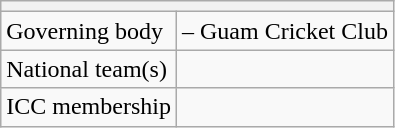<table class="wikitable floatright">
<tr>
<th colspan="2"></th>
</tr>
<tr>
<td>Governing body</td>
<td> – Guam Cricket Club</td>
</tr>
<tr>
<td>National team(s)</td>
<td></td>
</tr>
<tr>
<td>ICC membership</td>
<td></td>
</tr>
</table>
